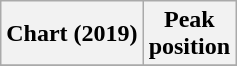<table class="wikitable plainrowheaders" style="text-align:center">
<tr>
<th scope="col">Chart (2019)</th>
<th scope="col">Peak<br>position</th>
</tr>
<tr>
</tr>
</table>
